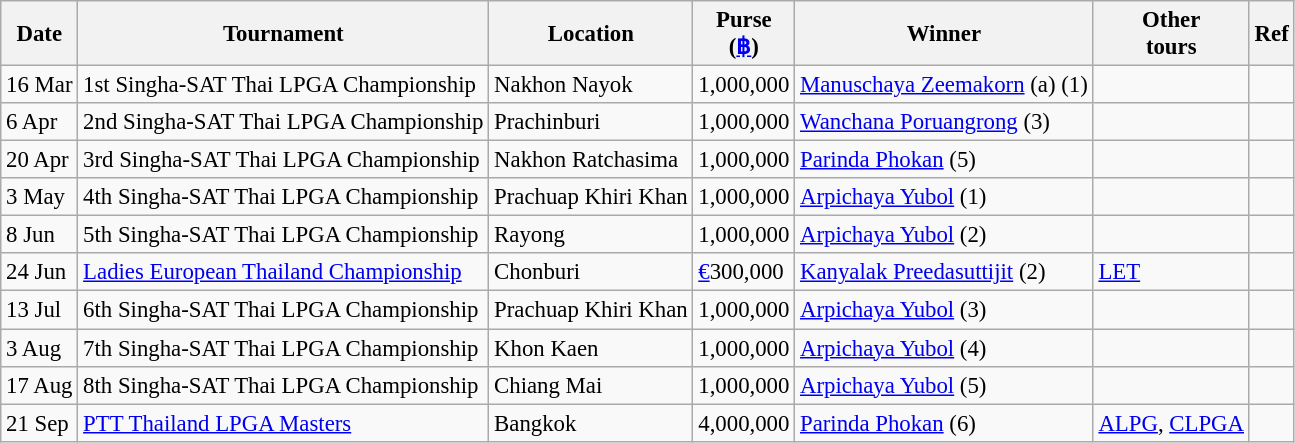<table class="wikitable" style="font-size:95%;">
<tr>
<th>Date</th>
<th>Tournament</th>
<th>Location</th>
<th>Purse<br>(<a href='#'>฿</a>)</th>
<th>Winner</th>
<th>Other<br>tours</th>
<th>Ref</th>
</tr>
<tr>
<td>16 Mar</td>
<td>1st Singha-SAT Thai LPGA Championship</td>
<td>Nakhon Nayok</td>
<td>1,000,000</td>
<td> <a href='#'>Manuschaya Zeemakorn</a> (a) (1)</td>
<td></td>
<td></td>
</tr>
<tr>
<td>6 Apr</td>
<td>2nd Singha-SAT Thai LPGA Championship</td>
<td>Prachinburi</td>
<td>1,000,000</td>
<td> <a href='#'>Wanchana Poruangrong</a> (3)</td>
<td></td>
<td></td>
</tr>
<tr>
<td>20 Apr</td>
<td>3rd Singha-SAT Thai LPGA Championship</td>
<td>Nakhon Ratchasima</td>
<td>1,000,000</td>
<td> <a href='#'>Parinda Phokan</a> (5)</td>
<td></td>
<td></td>
</tr>
<tr>
<td>3 May</td>
<td>4th Singha-SAT Thai LPGA Championship</td>
<td>Prachuap Khiri Khan</td>
<td>1,000,000</td>
<td> <a href='#'>Arpichaya Yubol</a> (1)</td>
<td></td>
<td></td>
</tr>
<tr>
<td>8 Jun</td>
<td>5th Singha-SAT Thai LPGA Championship</td>
<td>Rayong</td>
<td>1,000,000</td>
<td> <a href='#'>Arpichaya Yubol</a> (2)</td>
<td></td>
<td></td>
</tr>
<tr>
<td>24 Jun</td>
<td><a href='#'>Ladies European Thailand Championship</a></td>
<td>Chonburi</td>
<td><a href='#'>€</a>300,000</td>
<td> <a href='#'>Kanyalak Preedasuttijit</a> (2)</td>
<td><a href='#'>LET</a></td>
<td></td>
</tr>
<tr>
<td>13 Jul</td>
<td>6th Singha-SAT Thai LPGA Championship</td>
<td>Prachuap Khiri Khan</td>
<td>1,000,000</td>
<td> <a href='#'>Arpichaya Yubol</a> (3)</td>
<td></td>
<td></td>
</tr>
<tr>
<td>3 Aug</td>
<td>7th Singha-SAT Thai LPGA Championship</td>
<td>Khon Kaen</td>
<td>1,000,000</td>
<td> <a href='#'>Arpichaya Yubol</a> (4)</td>
<td></td>
<td></td>
</tr>
<tr>
<td>17 Aug</td>
<td>8th Singha-SAT Thai LPGA Championship</td>
<td>Chiang Mai</td>
<td>1,000,000</td>
<td> <a href='#'>Arpichaya Yubol</a> (5)</td>
<td></td>
<td></td>
</tr>
<tr>
<td>21 Sep</td>
<td><a href='#'>PTT Thailand LPGA Masters</a></td>
<td>Bangkok</td>
<td>4,000,000</td>
<td> <a href='#'>Parinda Phokan</a> (6)</td>
<td><a href='#'>ALPG</a>, <a href='#'>CLPGA</a></td>
<td></td>
</tr>
</table>
